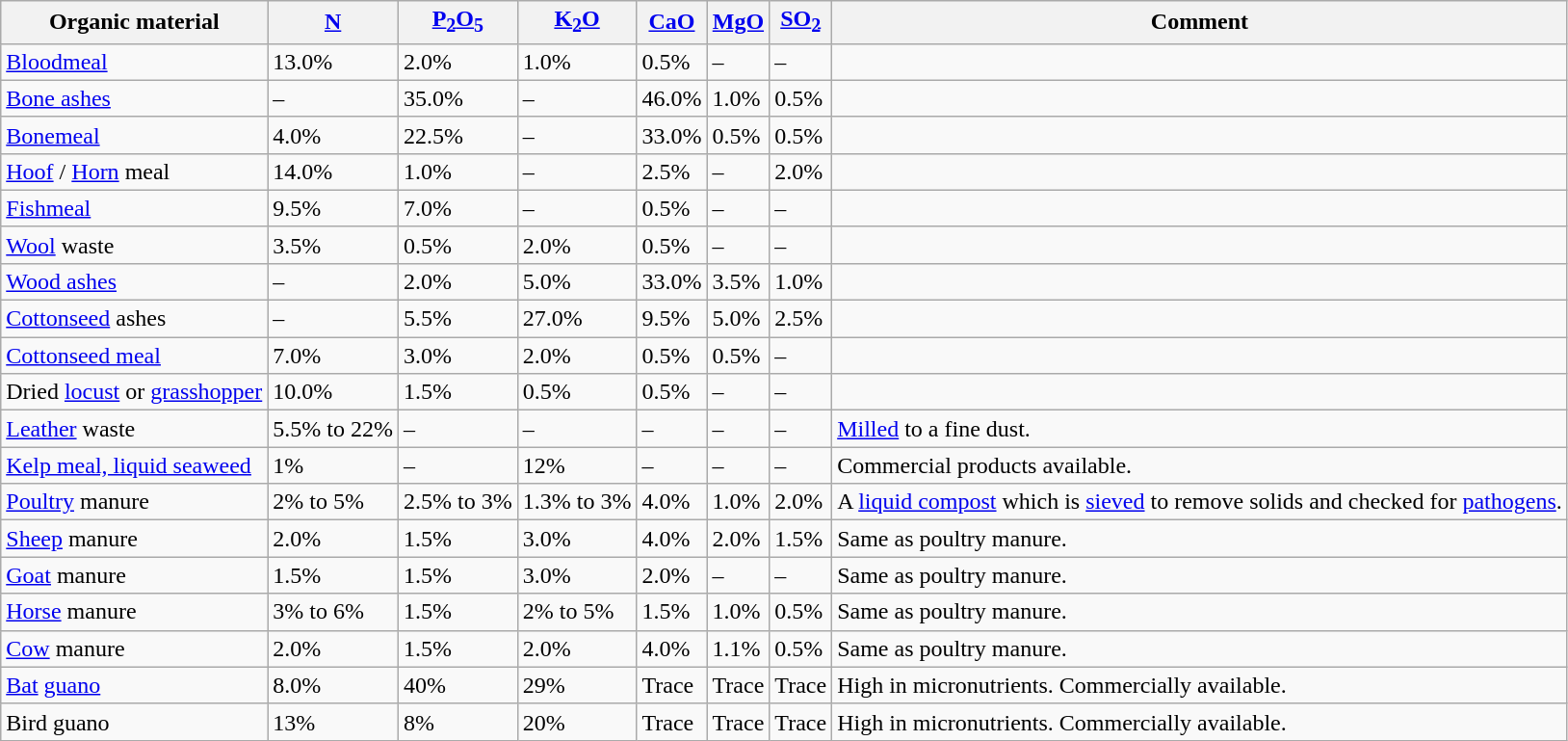<table class="wikitable">
<tr>
<th>Organic material</th>
<th><a href='#'>N</a></th>
<th><a href='#'>P<sub>2</sub>O<sub>5</sub></a></th>
<th><a href='#'>K<sub>2</sub>O</a></th>
<th><a href='#'>CaO</a></th>
<th><a href='#'>MgO</a></th>
<th><a href='#'>SO<sub>2</sub></a></th>
<th>Comment</th>
</tr>
<tr>
<td><a href='#'>Bloodmeal</a></td>
<td>13.0%</td>
<td>2.0%</td>
<td>1.0%</td>
<td>0.5%</td>
<td>–</td>
<td>–</td>
<td></td>
</tr>
<tr>
<td><a href='#'>Bone ashes</a></td>
<td>–</td>
<td>35.0%</td>
<td>–</td>
<td>46.0%</td>
<td>1.0%</td>
<td>0.5%</td>
<td></td>
</tr>
<tr>
<td><a href='#'>Bonemeal</a></td>
<td>4.0%</td>
<td>22.5%</td>
<td>–</td>
<td>33.0%</td>
<td>0.5%</td>
<td>0.5%</td>
<td></td>
</tr>
<tr>
<td><a href='#'>Hoof</a> / <a href='#'>Horn</a> meal</td>
<td>14.0%</td>
<td>1.0%</td>
<td>–</td>
<td>2.5%</td>
<td>–</td>
<td>2.0%</td>
<td></td>
</tr>
<tr>
<td><a href='#'>Fishmeal</a></td>
<td>9.5%</td>
<td>7.0%</td>
<td>–</td>
<td>0.5%</td>
<td>–</td>
<td>–</td>
<td></td>
</tr>
<tr>
<td><a href='#'>Wool</a> waste</td>
<td>3.5%</td>
<td>0.5%</td>
<td>2.0%</td>
<td>0.5%</td>
<td>–</td>
<td>–</td>
<td></td>
</tr>
<tr>
<td><a href='#'>Wood ashes</a></td>
<td>–</td>
<td>2.0%</td>
<td>5.0%</td>
<td>33.0%</td>
<td>3.5%</td>
<td>1.0%</td>
<td></td>
</tr>
<tr>
<td><a href='#'>Cottonseed</a> ashes</td>
<td>–</td>
<td>5.5%</td>
<td>27.0%</td>
<td>9.5%</td>
<td>5.0%</td>
<td>2.5%</td>
<td></td>
</tr>
<tr>
<td><a href='#'>Cottonseed meal</a></td>
<td>7.0%</td>
<td>3.0%</td>
<td>2.0%</td>
<td>0.5%</td>
<td>0.5%</td>
<td>–</td>
<td></td>
</tr>
<tr>
<td>Dried <a href='#'>locust</a> or <a href='#'>grasshopper</a></td>
<td>10.0%</td>
<td>1.5%</td>
<td>0.5%</td>
<td>0.5%</td>
<td>–</td>
<td>–</td>
<td></td>
</tr>
<tr>
<td><a href='#'>Leather</a> waste</td>
<td>5.5% to 22%</td>
<td>–</td>
<td>–</td>
<td>–</td>
<td>–</td>
<td>–</td>
<td><a href='#'>Milled</a> to a fine dust.</td>
</tr>
<tr>
<td><a href='#'>Kelp meal, liquid seaweed</a></td>
<td>1%</td>
<td>–</td>
<td>12%</td>
<td>–</td>
<td>–</td>
<td>–</td>
<td>Commercial products available.</td>
</tr>
<tr>
<td><a href='#'>Poultry</a> manure</td>
<td>2% to 5%</td>
<td>2.5% to 3%</td>
<td>1.3% to 3%</td>
<td>4.0%</td>
<td>1.0%</td>
<td>2.0%</td>
<td>A <a href='#'>liquid compost</a> which is <a href='#'>sieved</a> to remove solids and checked for <a href='#'>pathogens</a>.</td>
</tr>
<tr>
<td><a href='#'>Sheep</a> manure</td>
<td>2.0%</td>
<td>1.5%</td>
<td>3.0%</td>
<td>4.0%</td>
<td>2.0%</td>
<td>1.5%</td>
<td>Same as poultry manure.</td>
</tr>
<tr>
<td><a href='#'>Goat</a> manure</td>
<td>1.5%</td>
<td>1.5%</td>
<td>3.0%</td>
<td>2.0%</td>
<td>–</td>
<td>–</td>
<td>Same as poultry manure.</td>
</tr>
<tr>
<td><a href='#'>Horse</a> manure</td>
<td>3% to 6%</td>
<td>1.5%</td>
<td>2% to 5%</td>
<td>1.5%</td>
<td>1.0%</td>
<td>0.5%</td>
<td>Same as poultry manure.</td>
</tr>
<tr>
<td><a href='#'>Cow</a> manure</td>
<td>2.0%</td>
<td>1.5%</td>
<td>2.0%</td>
<td>4.0%</td>
<td>1.1%</td>
<td>0.5%</td>
<td>Same as poultry manure.</td>
</tr>
<tr>
<td><a href='#'>Bat</a> <a href='#'>guano</a></td>
<td>8.0%</td>
<td>40%</td>
<td>29%</td>
<td>Trace</td>
<td>Trace</td>
<td>Trace</td>
<td>High in micronutrients. Commercially available.</td>
</tr>
<tr>
<td>Bird guano</td>
<td>13%</td>
<td>8%</td>
<td>20%</td>
<td>Trace</td>
<td>Trace</td>
<td>Trace</td>
<td>High in micronutrients. Commercially available.</td>
</tr>
</table>
